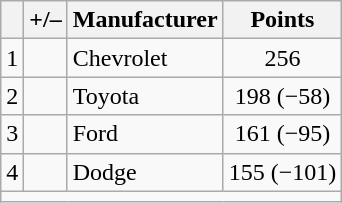<table class="wikitable">
<tr>
<th scope="col"></th>
<th scope="col">+/–</th>
<th scope="col">Manufacturer</th>
<th scope="col">Points</th>
</tr>
<tr>
<td>1</td>
<td align="left"></td>
<td>Chevrolet</td>
<td style="text-align:center;">256</td>
</tr>
<tr>
<td>2</td>
<td align="left"></td>
<td>Toyota</td>
<td style="text-align:center;">198 (−58)</td>
</tr>
<tr>
<td>3</td>
<td align="left"></td>
<td>Ford</td>
<td style="text-align:center;">161 (−95)</td>
</tr>
<tr>
<td>4</td>
<td align="left"></td>
<td>Dodge</td>
<td style="text-align:center;">155 (−101)</td>
</tr>
<tr class="sortbottom">
<td colspan="9"></td>
</tr>
</table>
